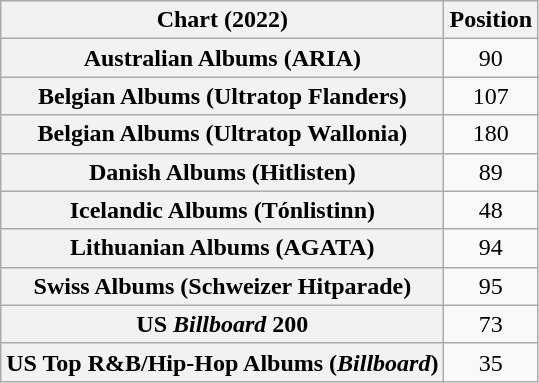<table class="wikitable sortable plainrowheaders" style="text-align:center">
<tr>
<th scope="col">Chart (2022)</th>
<th scope="col">Position</th>
</tr>
<tr>
<th scope="row">Australian Albums (ARIA)</th>
<td>90</td>
</tr>
<tr>
<th scope="row">Belgian Albums (Ultratop Flanders)</th>
<td>107</td>
</tr>
<tr>
<th scope="row">Belgian Albums (Ultratop Wallonia)</th>
<td>180</td>
</tr>
<tr>
<th scope="row">Danish Albums (Hitlisten)</th>
<td>89</td>
</tr>
<tr>
<th scope="row">Icelandic Albums (Tónlistinn)</th>
<td>48</td>
</tr>
<tr>
<th scope="row">Lithuanian Albums (AGATA)</th>
<td>94</td>
</tr>
<tr>
<th scope="row">Swiss Albums (Schweizer Hitparade)</th>
<td>95</td>
</tr>
<tr>
<th scope="row">US <em>Billboard</em> 200</th>
<td>73</td>
</tr>
<tr>
<th scope="row">US Top R&B/Hip-Hop Albums (<em>Billboard</em>)</th>
<td>35</td>
</tr>
</table>
